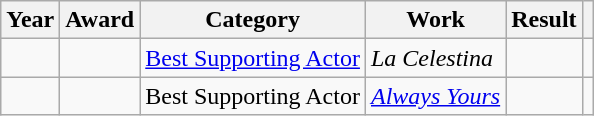<table class="wikitable sortable plainrowheaders">
<tr>
<th>Year</th>
<th>Award</th>
<th>Category</th>
<th>Work</th>
<th>Result</th>
<th scope="col" class="unsortable"></th>
</tr>
<tr>
<td></td>
<td></td>
<td><a href='#'>Best Supporting Actor</a></td>
<td><em>La Celestina</em></td>
<td></td>
<td></td>
</tr>
<tr>
<td></td>
<td></td>
<td>Best Supporting Actor</td>
<td><em><a href='#'>Always Yours</a></em></td>
<td></td>
<td></td>
</tr>
</table>
